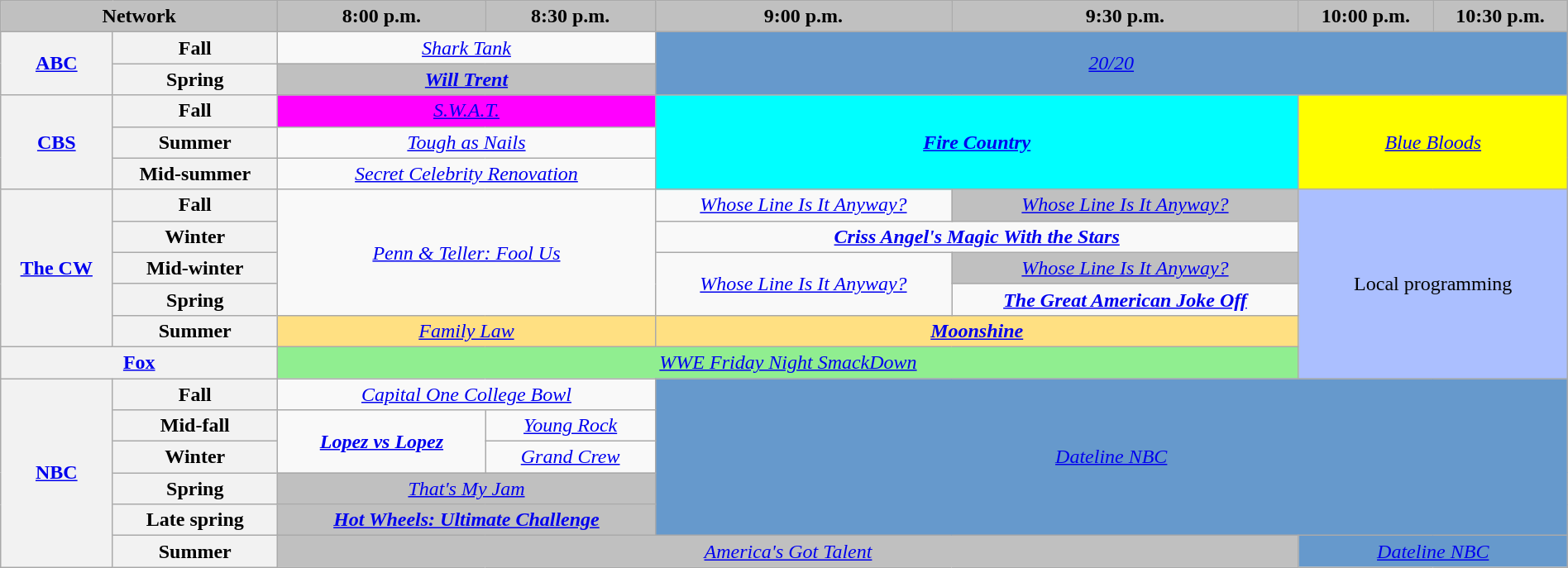<table class="wikitable" style="width:100%;margin-right:0;text-align:center">
<tr>
<th colspan="2" style="background-color:#C0C0C0;text-align:center">Network</th>
<th style="background-color:#C0C0C0;text-align:center">8:00 p.m.</th>
<th style="background-color:#C0C0C0;text-align:center">8:30 p.m.</th>
<th style="background-color:#C0C0C0;text-align:center">9:00 p.m.</th>
<th style="background-color:#C0C0C0;text-align:center">9:30 p.m.</th>
<th style="background-color:#C0C0C0;text-align:center">10:00 p.m.</th>
<th style="background-color:#C0C0C0;text-align:center">10:30 p.m.</th>
</tr>
<tr>
<th rowspan="2"><a href='#'>ABC</a></th>
<th>Fall</th>
<td colspan="2"><em><a href='#'>Shark Tank</a></em></td>
<td rowspan="2" colspan="4" style="background:#6699CC;"><em><a href='#'>20/20</a></em></td>
</tr>
<tr>
<th>Spring</th>
<td colspan="2" style="background:#C0C0C0;"><strong><em><a href='#'>Will Trent</a></em></strong> </td>
</tr>
<tr>
<th rowspan="3"><a href='#'>CBS</a></th>
<th>Fall</th>
<td colspan="2" style="background:magenta;"><em><a href='#'>S.W.A.T.</a></em> </td>
<td rowspan="3" colspan="2" style="background:cyan;"><strong><em><a href='#'>Fire Country</a></em></strong> </td>
<td rowspan="3" colspan="2" style="background:yellow;"><em><a href='#'>Blue Bloods</a></em> </td>
</tr>
<tr>
<th>Summer</th>
<td colspan="2"><em><a href='#'>Tough as Nails</a></em></td>
</tr>
<tr>
<th>Mid-summer</th>
<td colspan="2"><em><a href='#'>Secret Celebrity Renovation</a></em></td>
</tr>
<tr>
<th rowspan="5"><a href='#'>The CW</a></th>
<th>Fall</th>
<td rowspan="4" colspan="2"><em><a href='#'>Penn & Teller: Fool Us</a></em></td>
<td><em><a href='#'>Whose Line Is It Anyway?</a></em></td>
<td style="background:#C0C0C0;"><em><a href='#'>Whose Line Is It Anyway?</a></em> </td>
<td rowspan="6" colspan="2" style="background:#abbfff">Local programming</td>
</tr>
<tr>
<th>Winter</th>
<td colspan="2"><strong><em><a href='#'>Criss Angel's Magic With the Stars</a></em></strong></td>
</tr>
<tr>
<th>Mid-winter</th>
<td rowspan="2"><em><a href='#'>Whose Line Is It Anyway?</a></em></td>
<td style="background:#C0C0C0;"><em><a href='#'>Whose Line Is It Anyway?</a></em> </td>
</tr>
<tr>
<th>Spring</th>
<td><strong><em><a href='#'>The Great American Joke Off</a></em></strong></td>
</tr>
<tr>
<th>Summer</th>
<td colspan="2" style="background:#FFE082"><em><a href='#'>Family Law</a></em></td>
<td colspan="2" style="background:#FFE082"><strong><em><a href='#'>Moonshine</a></em></strong></td>
</tr>
<tr>
<th colspan="2"><a href='#'>Fox</a></th>
<td colspan="4" style="background:lightgreen"><em><a href='#'>WWE Friday Night SmackDown</a></em></td>
</tr>
<tr>
<th rowspan="6"><a href='#'>NBC</a></th>
<th>Fall</th>
<td colspan="2"><em><a href='#'>Capital One College Bowl</a></em></td>
<td rowspan="5" colspan="4" style="background:#6699CC;"><em><a href='#'>Dateline NBC</a></em></td>
</tr>
<tr>
<th>Mid-fall</th>
<td rowspan="2"><strong><em><a href='#'>Lopez vs Lopez</a></em></strong></td>
<td><em><a href='#'>Young Rock</a></em></td>
</tr>
<tr>
<th>Winter</th>
<td><em><a href='#'>Grand Crew</a></em></td>
</tr>
<tr>
<th>Spring</th>
<td colspan="2" style="background:#C0C0C0;"><em><a href='#'>That's My Jam</a></em> </td>
</tr>
<tr>
<th>Late spring</th>
<td colspan="2" style="background:#C0C0C0;"><strong><em><a href='#'>Hot Wheels: Ultimate Challenge</a></em></strong> </td>
</tr>
<tr>
<th>Summer</th>
<td colspan="4" style="background:#C0C0C0;"><em><a href='#'>America's Got Talent</a></em> </td>
<td colspan="2" style="background:#6699CC;"><em><a href='#'>Dateline NBC</a></em></td>
</tr>
</table>
